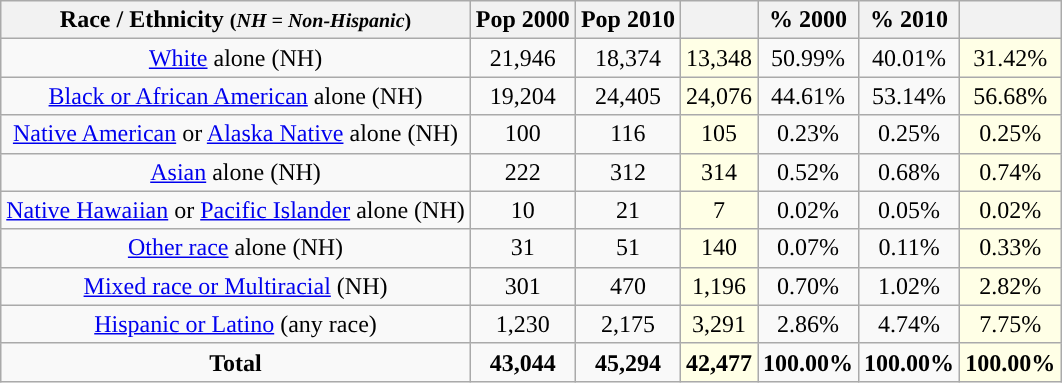<table class="wikitable" style="text-align:center;">
<tr>
<th>Race / Ethnicity <small>(<em>NH = Non-Hispanic</em>)</small></th>
<th>Pop 2000</th>
<th>Pop 2010</th>
<th></th>
<th>% 2000</th>
<th>% 2010</th>
<th></th>
</tr>
<tr>
<td><a href='#'>White</a> alone (NH)</td>
<td>21,946</td>
<td>18,374</td>
<td style='background: #ffffe6;'>13,348</td>
<td>50.99%</td>
<td>40.01%</td>
<td style='background: #ffffe6;'>31.42%</td>
</tr>
<tr>
<td><a href='#'>Black or African American</a> alone (NH)</td>
<td>19,204</td>
<td>24,405</td>
<td style='background: #ffffe6;'>24,076</td>
<td>44.61%</td>
<td>53.14%</td>
<td style='background: #ffffe6;'>56.68%</td>
</tr>
<tr>
<td><a href='#'>Native American</a> or <a href='#'>Alaska Native</a> alone (NH)</td>
<td>100</td>
<td>116</td>
<td style='background: #ffffe6;'>105</td>
<td>0.23%</td>
<td>0.25%</td>
<td style='background: #ffffe6;'>0.25%</td>
</tr>
<tr>
<td><a href='#'>Asian</a> alone (NH)</td>
<td>222</td>
<td>312</td>
<td style='background: #ffffe6;'>314</td>
<td>0.52%</td>
<td>0.68%</td>
<td style='background: #ffffe6;'>0.74%</td>
</tr>
<tr>
<td><a href='#'>Native Hawaiian</a> or <a href='#'>Pacific Islander</a> alone (NH)</td>
<td>10</td>
<td>21</td>
<td style='background: #ffffe6;'>7</td>
<td>0.02%</td>
<td>0.05%</td>
<td style='background: #ffffe6;'>0.02%</td>
</tr>
<tr>
<td><a href='#'>Other race</a> alone (NH)</td>
<td>31</td>
<td>51</td>
<td style='background: #ffffe6;'>140</td>
<td>0.07%</td>
<td>0.11%</td>
<td style='background: #ffffe6;'>0.33%</td>
</tr>
<tr>
<td><a href='#'>Mixed race or Multiracial</a> (NH)</td>
<td>301</td>
<td>470</td>
<td style='background: #ffffe6;'>1,196</td>
<td>0.70%</td>
<td>1.02%</td>
<td style='background: #ffffe6;'>2.82%</td>
</tr>
<tr>
<td><a href='#'>Hispanic or Latino</a> (any race)</td>
<td>1,230</td>
<td>2,175</td>
<td style='background: #ffffe6;'>3,291</td>
<td>2.86%</td>
<td>4.74%</td>
<td style='background: #ffffe6;'>7.75%</td>
</tr>
<tr>
<td><strong>Total</strong></td>
<td><strong>43,044</strong></td>
<td><strong>45,294</strong></td>
<td style='background: #ffffe6;'><strong>42,477</strong></td>
<td><strong>100.00%</strong></td>
<td><strong>100.00%</strong></td>
<td style='background: #ffffe6;'><strong>100.00%</strong></td>
</tr>
</table>
